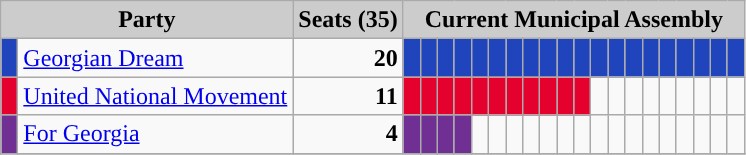<table class="wikitable">
<tr>
<th style="background:#ccc" colspan="2">Party</th>
<th style="background:#ccc">Seats (35)</th>
<th style="background:#ccc" colspan="35">Current Municipal Assembly</th>
</tr>
<tr>
<td style="background-color: #2044BC"> </td>
<td><a href='#'>Georgian Dream</a></td>
<td style="text-align: right"><strong>20</strong></td>
<td style="background-color: #2044BC"> </td>
<td style="background-color: #2044BC"> </td>
<td style="background-color: #2044BC"> </td>
<td style="background-color: #2044BC"> </td>
<td style="background-color: #2044BC"> </td>
<td style="background-color: #2044BC"> </td>
<td style="background-color: #2044BC"> </td>
<td style="background-color: #2044BC"> </td>
<td style="background-color: #2044BC"> </td>
<td style="background-color: #2044BC"> </td>
<td style="background-color: #2044BC"> </td>
<td style="background-color: #2044BC"> </td>
<td style="background-color: #2044BC"> </td>
<td style="background-color: #2044BC"> </td>
<td style="background-color: #2044BC"> </td>
<td style="background-color: #2044BC"> </td>
<td style="background-color: #2044BC"> </td>
<td style="background-color: #2044BC"> </td>
<td style="background-color: #2044BC"> </td>
<td style="background-color: #2044BC"> </td>
</tr>
<tr>
<td style="background-color: #e4012e"> </td>
<td><a href='#'>United National Movement</a></td>
<td style="text-align: right"><strong>11</strong></td>
<td style="background-color: #e4012e"> </td>
<td style="background-color: #e4012e"> </td>
<td style="background-color: #e4012e"> </td>
<td style="background-color: #e4012e"> </td>
<td style="background-color: #e4012e"> </td>
<td style="background-color: #e4012e"> </td>
<td style="background-color: #e4012e"> </td>
<td style="background-color: #e4012e"> </td>
<td style="background-color: #e4012e"> </td>
<td style="background-color: #e4012e"> </td>
<td style="background-color: #e4012e"> </td>
<td> </td>
<td> </td>
<td> </td>
<td> </td>
<td> </td>
<td> </td>
<td> </td>
<td> </td>
<td> </td>
</tr>
<tr>
<td style="background-color: #702F92"> </td>
<td><a href='#'>For Georgia</a></td>
<td style="text-align: right"><strong>4</strong></td>
<td style="background-color: #702F92"> </td>
<td style="background-color: #702F92"> </td>
<td style="background-color: #702F92"> </td>
<td style="background-color: #702F92"> </td>
<td> </td>
<td> </td>
<td> </td>
<td> </td>
<td> </td>
<td> </td>
<td> </td>
<td> </td>
<td> </td>
<td> </td>
<td> </td>
<td> </td>
<td> </td>
<td> </td>
<td> </td>
<td> </td>
</tr>
<tr>
</tr>
</table>
